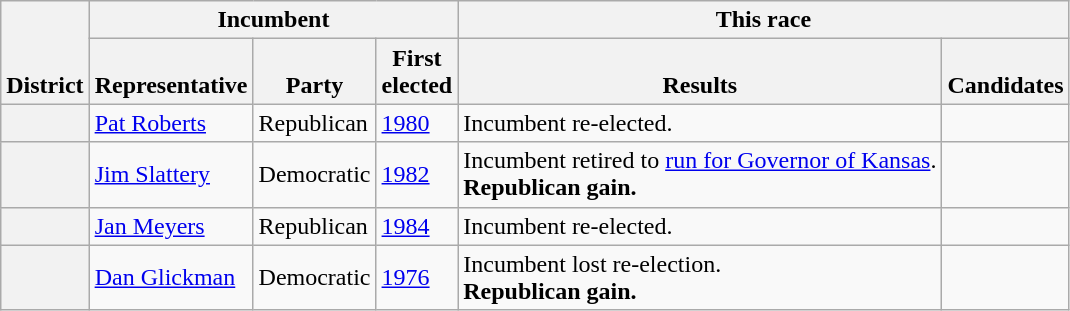<table class=wikitable>
<tr valign=bottom>
<th rowspan=2>District</th>
<th colspan=3>Incumbent</th>
<th colspan=2>This race</th>
</tr>
<tr valign=bottom>
<th>Representative</th>
<th>Party</th>
<th>First<br>elected</th>
<th>Results</th>
<th>Candidates</th>
</tr>
<tr>
<th></th>
<td><a href='#'>Pat Roberts</a></td>
<td>Republican</td>
<td><a href='#'>1980</a></td>
<td>Incumbent re-elected.</td>
<td nowrap></td>
</tr>
<tr>
<th></th>
<td><a href='#'>Jim Slattery</a></td>
<td>Democratic</td>
<td><a href='#'>1982</a></td>
<td>Incumbent retired to <a href='#'>run for Governor of Kansas</a>.<br><strong>Republican gain.</strong></td>
<td nowrap></td>
</tr>
<tr>
<th></th>
<td><a href='#'>Jan Meyers</a></td>
<td>Republican</td>
<td><a href='#'>1984</a></td>
<td>Incumbent re-elected.</td>
<td nowrap></td>
</tr>
<tr>
<th></th>
<td><a href='#'>Dan Glickman</a></td>
<td>Democratic</td>
<td><a href='#'>1976</a></td>
<td>Incumbent lost re-election.<br><strong>Republican gain.</strong></td>
<td nowrap></td>
</tr>
</table>
